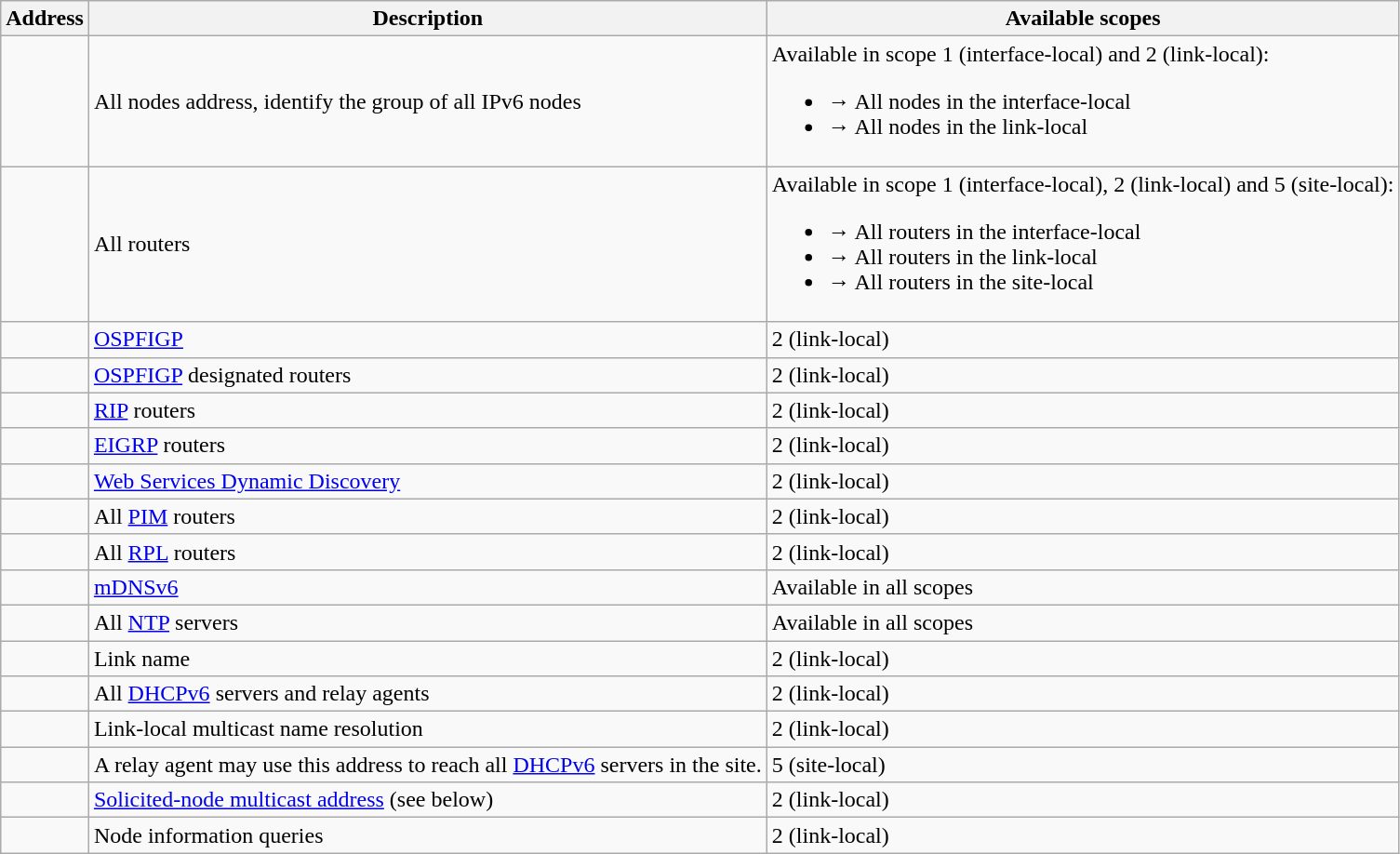<table class="wikitable">
<tr>
<th>Address</th>
<th>Description</th>
<th>Available scopes</th>
</tr>
<tr>
<td></td>
<td>All nodes address, identify the group of all IPv6 nodes</td>
<td>Available in scope 1 (interface-local) and 2 (link-local):<br><ul><li> → All nodes in the interface-local</li><li> → All nodes in the link-local</li></ul></td>
</tr>
<tr>
<td></td>
<td>All routers</td>
<td>Available in scope 1 (interface-local), 2 (link-local) and 5 (site-local):<br><ul><li> → All routers in the interface-local</li><li> → All routers in the link-local</li><li> → All routers in the site-local</li></ul></td>
</tr>
<tr>
<td></td>
<td><a href='#'>OSPFIGP</a></td>
<td>2 (link-local)</td>
</tr>
<tr>
<td></td>
<td><a href='#'>OSPFIGP</a> designated routers</td>
<td>2 (link-local)</td>
</tr>
<tr>
<td></td>
<td><a href='#'>RIP</a> routers</td>
<td>2 (link-local)</td>
</tr>
<tr>
<td></td>
<td><a href='#'>EIGRP</a> routers</td>
<td>2 (link-local)</td>
</tr>
<tr>
<td></td>
<td><a href='#'>Web Services Dynamic Discovery</a></td>
<td>2 (link-local)</td>
</tr>
<tr>
<td></td>
<td>All <a href='#'>PIM</a> routers</td>
<td>2 (link-local)</td>
</tr>
<tr>
<td></td>
<td>All <a href='#'>RPL</a> routers</td>
<td>2 (link-local)</td>
</tr>
<tr>
<td></td>
<td><a href='#'>mDNSv6</a></td>
<td>Available in all scopes</td>
</tr>
<tr>
<td></td>
<td>All <a href='#'>NTP</a> servers</td>
<td>Available in all scopes</td>
</tr>
<tr>
<td></td>
<td>Link name</td>
<td>2 (link-local)</td>
</tr>
<tr>
<td></td>
<td>All <a href='#'>DHCPv6</a> servers and relay agents</td>
<td>2 (link-local)</td>
</tr>
<tr>
<td></td>
<td>Link-local multicast name resolution</td>
<td>2 (link-local)</td>
</tr>
<tr>
<td></td>
<td>A relay agent may use this address to reach all <a href='#'>DHCPv6</a> servers in the site.</td>
<td>5 (site-local)</td>
</tr>
<tr>
<td></td>
<td><a href='#'>Solicited-node multicast address</a> (see below)</td>
<td>2 (link-local)</td>
</tr>
<tr>
<td></td>
<td>Node information queries</td>
<td>2 (link-local)</td>
</tr>
</table>
